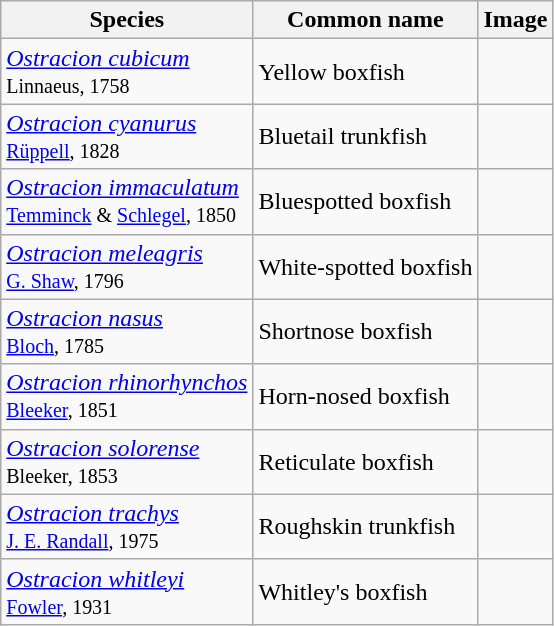<table class="wikitable">
<tr>
<th>Species</th>
<th>Common name</th>
<th>Image</th>
</tr>
<tr>
<td><em><a href='#'>Ostracion cubicum</a></em><br><small>Linnaeus, 1758</small></td>
<td>Yellow boxfish</td>
<td></td>
</tr>
<tr>
<td><em><a href='#'>Ostracion cyanurus</a></em><br><small><a href='#'>Rüppell</a>, 1828</small></td>
<td>Bluetail trunkfish</td>
<td></td>
</tr>
<tr>
<td><em><a href='#'>Ostracion immaculatum</a></em><br><small><a href='#'>Temminck</a> & <a href='#'>Schlegel</a>, 1850</small></td>
<td>Bluespotted boxfish</td>
<td></td>
</tr>
<tr>
<td><em><a href='#'>Ostracion meleagris</a></em><br><small><a href='#'>G. Shaw</a>, 1796</small></td>
<td>White-spotted boxfish</td>
<td></td>
</tr>
<tr>
<td><em><a href='#'>Ostracion nasus</a></em><br><small><a href='#'>Bloch</a>, 1785</small></td>
<td>Shortnose boxfish</td>
<td></td>
</tr>
<tr>
<td><em><a href='#'>Ostracion rhinorhynchos</a></em><br><small><a href='#'>Bleeker</a>, 1851</small></td>
<td>Horn-nosed boxfish</td>
<td></td>
</tr>
<tr>
<td><em><a href='#'>Ostracion solorense</a></em><br><small>Bleeker, 1853</small></td>
<td>Reticulate boxfish</td>
<td></td>
</tr>
<tr>
<td><em><a href='#'>Ostracion trachys</a></em><br><small><a href='#'>J. E. Randall</a>, 1975</small></td>
<td>Roughskin trunkfish</td>
<td></td>
</tr>
<tr>
<td><em><a href='#'>Ostracion whitleyi</a></em><br><small><a href='#'>Fowler</a>, 1931</small></td>
<td>Whitley's boxfish</td>
<td></td>
</tr>
</table>
